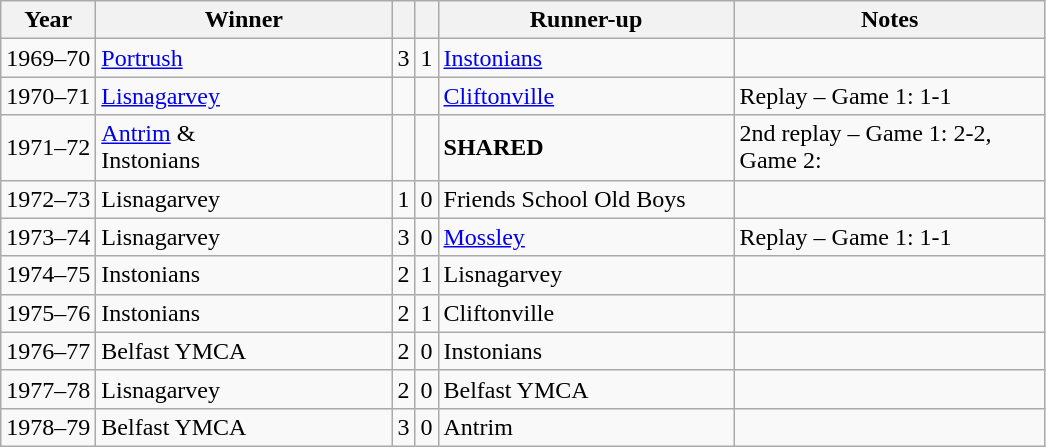<table class="wikitable">
<tr>
<th>Year</th>
<th>Winner</th>
<th></th>
<th></th>
<th>Runner-up</th>
<th>Notes</th>
</tr>
<tr>
<td align="center">1969–70</td>
<td width=190><a href='#'>Portrush</a></td>
<td align="center">3</td>
<td align="center">1</td>
<td width=190><a href='#'>Instonians</a></td>
<td width=200></td>
</tr>
<tr>
<td align="center">1970–71</td>
<td><a href='#'>Lisnagarvey</a></td>
<td align="center"></td>
<td align="center"></td>
<td><a href='#'>Cliftonville</a></td>
<td>Replay – Game 1: 1-1</td>
</tr>
<tr>
<td align="center">1971–72</td>
<td><a href='#'>Antrim</a> &<br>Instonians</td>
<td align="center"></td>
<td align="center"></td>
<td><strong>SHARED</strong></td>
<td>2nd replay – Game 1: 2-2, Game 2:</td>
</tr>
<tr>
<td align="center">1972–73</td>
<td>Lisnagarvey</td>
<td align="center">1</td>
<td align="center">0</td>
<td>Friends School Old Boys</td>
<td></td>
</tr>
<tr>
<td align="center">1973–74</td>
<td>Lisnagarvey</td>
<td align="center">3</td>
<td align="center">0</td>
<td><a href='#'>Mossley</a></td>
<td>Replay – Game 1: 1-1</td>
</tr>
<tr>
<td align="center">1974–75</td>
<td>Instonians</td>
<td align="center">2</td>
<td align="center">1</td>
<td>Lisnagarvey</td>
<td></td>
</tr>
<tr>
<td align="center">1975–76</td>
<td>Instonians</td>
<td align="center">2</td>
<td align="center">1</td>
<td>Cliftonville</td>
<td></td>
</tr>
<tr>
<td align="center">1976–77</td>
<td>Belfast YMCA</td>
<td align="center">2</td>
<td align="center">0</td>
<td>Instonians</td>
<td></td>
</tr>
<tr>
<td align="center">1977–78</td>
<td>Lisnagarvey</td>
<td align="center">2</td>
<td align="center">0</td>
<td>Belfast YMCA</td>
<td></td>
</tr>
<tr>
<td align="center">1978–79</td>
<td>Belfast YMCA</td>
<td align="center">3</td>
<td align="center">0</td>
<td>Antrim</td>
<td></td>
</tr>
</table>
